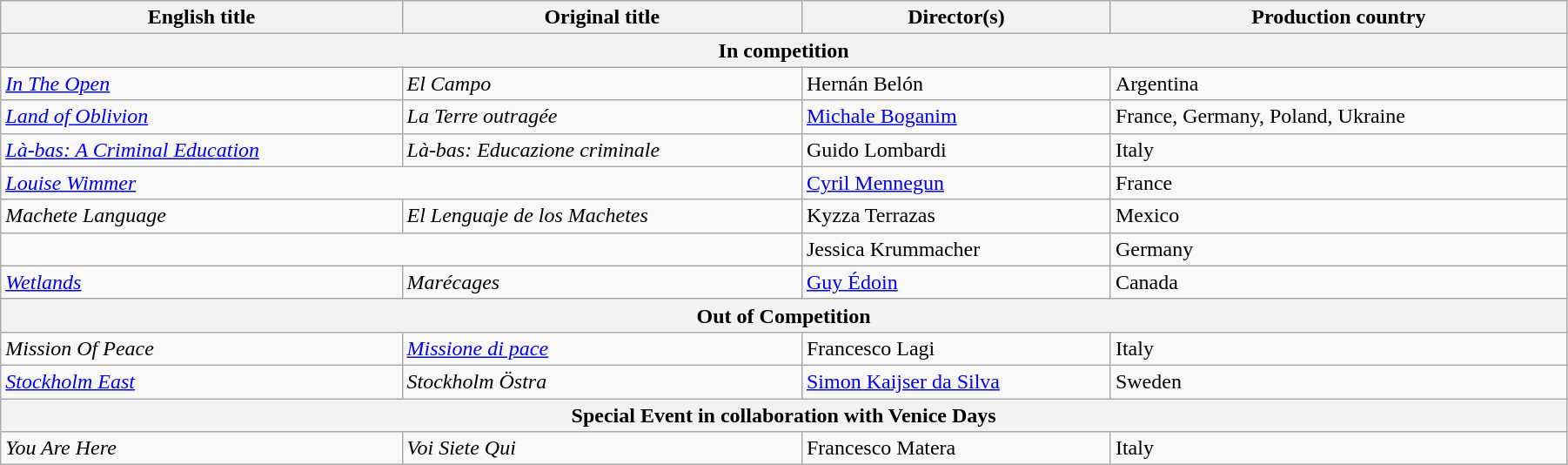<table class="wikitable" style="width:95%; margin-bottom:0px">
<tr>
<th>English title</th>
<th>Original title</th>
<th>Director(s)</th>
<th>Production country</th>
</tr>
<tr>
<th colspan=4>In competition</th>
</tr>
<tr>
<td><em><a href='#'>In The Open</a></em></td>
<td data-sort-value="Campo"><em>El Campo</em></td>
<td data-sort-value="Belon">Hernán Belón</td>
<td>Argentina</td>
</tr>
<tr>
<td><em><a href='#'>Land of Oblivion</a></em></td>
<td data-sort-value="Terre"><em>La Terre outragée</em></td>
<td data-sort-value="Boganim"><a href='#'>Michale Boganim</a></td>
<td>France, Germany, Poland, Ukraine</td>
</tr>
<tr>
<td><em><a href='#'>Là-bas: A Criminal Education</a></em></td>
<td><em>Là-bas: Educazione criminale</em></td>
<td data-sort-value=Lombardi"">Guido Lombardi</td>
<td>Italy</td>
</tr>
<tr>
<td colspan=2><em><a href='#'>Louise Wimmer</a></em></td>
<td data-sort-value="Mennegun"><a href='#'>Cyril Mennegun</a></td>
<td>France</td>
</tr>
<tr>
<td><em>Machete Language</em></td>
<td data-sort-value="Lenguaje"><em>El Lenguaje de los Machetes</em></td>
<td data-sort-value="Terraza">Kyzza Terrazas</td>
<td>Mexico</td>
</tr>
<tr>
<td colspan=2><em></em></td>
<td data-sort-value="Krummacher">Jessica Krummacher</td>
<td>Germany</td>
</tr>
<tr>
<td><em><a href='#'>Wetlands</a></em></td>
<td><em>Marécages</em></td>
<td data-sort-value="Edoin"><a href='#'>Guy Édoin</a></td>
<td>Canada</td>
</tr>
<tr>
<th colspan="4">Out of Competition</th>
</tr>
<tr>
<td><em>Mission Of Peace</em></td>
<td><em><a href='#'>Missione di pace</a></em></td>
<td>Francesco Lagi</td>
<td>Italy</td>
</tr>
<tr>
<td><em><a href='#'>Stockholm East</a></em></td>
<td><em>Stockholm Östra</em></td>
<td><a href='#'>Simon Kaijser da Silva</a></td>
<td>Sweden</td>
</tr>
<tr>
<th colspan="4">Special Event in collaboration with Venice Days</th>
</tr>
<tr>
<td><em>You Are Here</em></td>
<td><em>Voi Siete Qui</em></td>
<td>Francesco Matera</td>
<td>Italy</td>
</tr>
</table>
